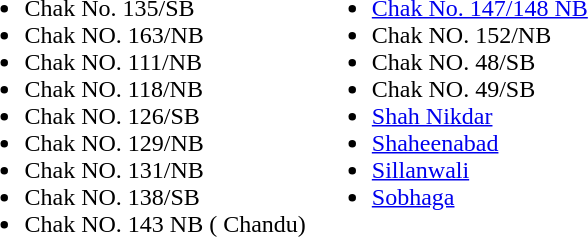<table>
<tr ---->
<td valign="top"><br><ul><li>Chak No. 135/SB</li><li>Chak NO. 163/NB</li><li>Chak NO. 111/NB</li><li>Chak NO. 118/NB</li><li>Chak NO. 126/SB</li><li>Chak NO. 129/NB</li><li>Chak NO. 131/NB</li><li>Chak NO. 138/SB</li><li>Chak NO. 143 NB ( Chandu)</li></ul></td>
<td valign="top"><br><ul><li><a href='#'>Chak No. 147/148 NB</a></li><li>Chak NO. 152/NB</li><li>Chak NO. 48/SB</li><li>Chak NO. 49/SB</li><li><a href='#'>Shah Nikdar</a></li><li><a href='#'>Shaheenabad</a></li><li><a href='#'>Sillanwali</a></li><li><a href='#'>Sobhaga</a></li></ul></td>
</tr>
</table>
